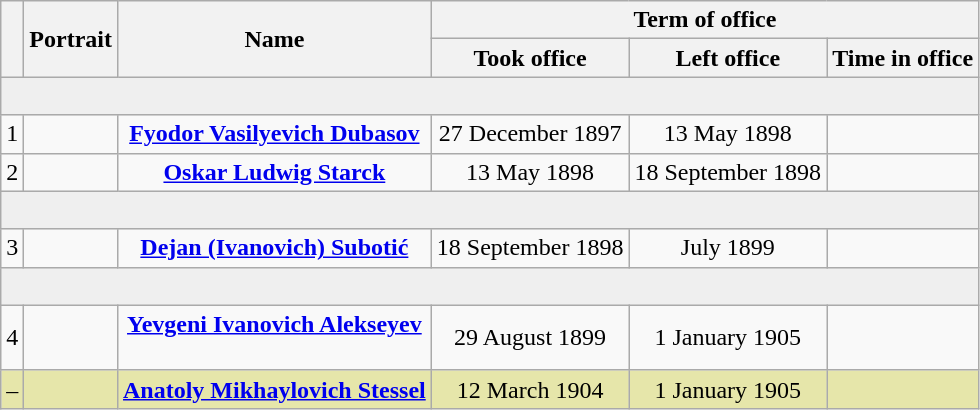<table class="wikitable" style="text-align:center">
<tr>
<th rowspan=2></th>
<th rowspan=2>Portrait</th>
<th rowspan=2>Name<br></th>
<th colspan=3>Term of office</th>
</tr>
<tr>
<th>Took office</th>
<th>Left office</th>
<th>Time in office</th>
</tr>
<tr style="background:#efefef;">
<td colspan=6><br></td>
</tr>
<tr>
<td>1</td>
<td></td>
<td><strong><a href='#'>Fyodor Vasilyevich Dubasov</a></strong><br></td>
<td>27 December 1897</td>
<td>13 May 1898</td>
<td></td>
</tr>
<tr>
<td>2</td>
<td></td>
<td><strong><a href='#'>Oskar Ludwig Starck</a></strong><br></td>
<td>13 May 1898</td>
<td>18 September 1898</td>
<td></td>
</tr>
<tr style="background:#efefef;">
<td colspan=6><br></td>
</tr>
<tr>
<td>3</td>
<td></td>
<td><strong><a href='#'>Dejan (Ivanovich) Subotić</a></strong><br></td>
<td>18 September 1898</td>
<td>July 1899</td>
<td></td>
</tr>
<tr style="background:#efefef;">
<td colspan=6><br></td>
</tr>
<tr>
<td>4</td>
<td></td>
<td><strong><a href='#'>Yevgeni Ivanovich Alekseyev</a></strong><br><br></td>
<td>29 August 1899</td>
<td>1 January 1905</td>
<td></td>
</tr>
<tr style="background:#e6e6aa;">
<td>–</td>
<td></td>
<td><strong><a href='#'>Anatoly Mikhaylovich Stessel</a></strong><br></td>
<td>12 March 1904</td>
<td>1 January 1905</td>
<td></td>
</tr>
</table>
